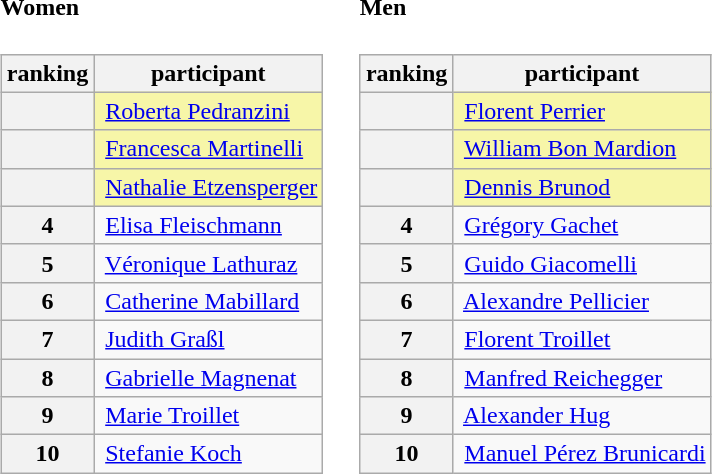<table>
<tr>
<td><br><h4>Women</h4><table class="wikitable">
<tr>
<th>ranking</th>
<th>participant</th>
</tr>
<tr>
<th bgcolor="gold"></th>
<td bgcolor="#F7F6A8"> <a href='#'>Roberta Pedranzini</a></td>
</tr>
<tr>
<th bgcolor="silver"></th>
<td bgcolor="#F7F6A8"> <a href='#'>Francesca Martinelli</a></td>
</tr>
<tr>
<th bgcolor="#cc9966"></th>
<td bgcolor="#F7F6A8"> <a href='#'>Nathalie Etzensperger</a></td>
</tr>
<tr>
<th>4</th>
<td> <a href='#'>Elisa Fleischmann</a></td>
</tr>
<tr>
<th>5</th>
<td> <a href='#'>Véronique Lathuraz</a></td>
</tr>
<tr>
<th>6</th>
<td> <a href='#'>Catherine Mabillard</a></td>
</tr>
<tr>
<th>7</th>
<td> <a href='#'>Judith Graßl</a></td>
</tr>
<tr>
<th>8</th>
<td> <a href='#'>Gabrielle Magnenat</a></td>
</tr>
<tr>
<th>9</th>
<td> <a href='#'>Marie Troillet</a></td>
</tr>
<tr>
<th>10</th>
<td> <a href='#'>Stefanie Koch</a></td>
</tr>
</table>
</td>
<td></td>
<td><br><h4>Men</h4><table class="wikitable">
<tr>
<th>ranking</th>
<th>participant</th>
</tr>
<tr>
<th bgcolor="gold"></th>
<td bgcolor="#F7F6A8"> <a href='#'>Florent Perrier</a></td>
</tr>
<tr>
<th bgcolor="silver"></th>
<td bgcolor="#F7F6A8"> <a href='#'>William Bon Mardion</a></td>
</tr>
<tr>
<th bgcolor="#cc9966"></th>
<td bgcolor="#F7F6A8"> <a href='#'>Dennis Brunod</a></td>
</tr>
<tr>
<th>4</th>
<td> <a href='#'>Grégory Gachet</a></td>
</tr>
<tr>
<th>5</th>
<td> <a href='#'>Guido Giacomelli</a></td>
</tr>
<tr>
<th>6</th>
<td> <a href='#'>Alexandre Pellicier</a></td>
</tr>
<tr>
<th>7</th>
<td> <a href='#'>Florent Troillet</a></td>
</tr>
<tr>
<th>8</th>
<td> <a href='#'>Manfred Reichegger</a></td>
</tr>
<tr>
<th>9</th>
<td> <a href='#'>Alexander Hug</a></td>
</tr>
<tr>
<th>10</th>
<td> <a href='#'>Manuel Pérez Brunicardi</a></td>
</tr>
</table>
</td>
</tr>
</table>
